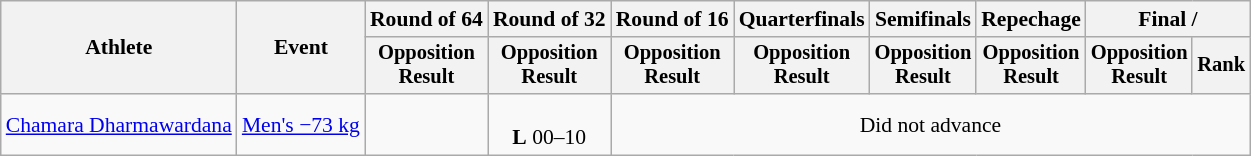<table class="wikitable" style="font-size:90%">
<tr>
<th rowspan="2">Athlete</th>
<th rowspan="2">Event</th>
<th>Round of 64</th>
<th>Round of 32</th>
<th>Round of 16</th>
<th>Quarterfinals</th>
<th>Semifinals</th>
<th>Repechage</th>
<th colspan=2>Final / </th>
</tr>
<tr style="font-size:95%">
<th>Opposition<br>Result</th>
<th>Opposition<br>Result</th>
<th>Opposition<br>Result</th>
<th>Opposition<br>Result</th>
<th>Opposition<br>Result</th>
<th>Opposition<br>Result</th>
<th>Opposition<br>Result</th>
<th>Rank</th>
</tr>
<tr align=center>
<td align=left><a href='#'>Chamara Dharmawardana</a></td>
<td align=left><a href='#'>Men's −73 kg</a></td>
<td></td>
<td><br><strong>L</strong> 00–10</td>
<td colspan=6>Did not advance</td>
</tr>
</table>
